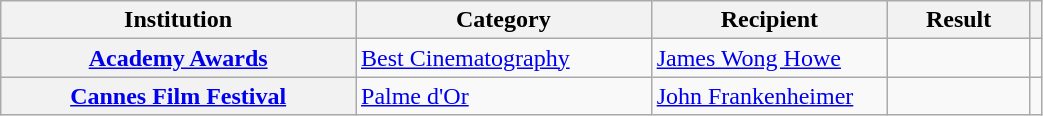<table class="wikitable unsortable plainrowheaders" style="width:55%;">
<tr>
<th style="width:30%;">Institution</th>
<th style="width:25%;">Category</th>
<th style="width:20%;">Recipient</th>
<th style="width:12%;">Result</th>
<th style="width:1%;"></th>
</tr>
<tr>
<th scope="row" style="text-align:center;"><a href='#'>Academy Awards</a></th>
<td><a href='#'>Best Cinematography</a></td>
<td><a href='#'>James Wong Howe</a></td>
<td></td>
<td style="text-align:center;"></td>
</tr>
<tr>
<th scope="row" style="text-align:center;"><a href='#'>Cannes Film Festival</a></th>
<td><a href='#'>Palme d'Or</a></td>
<td><a href='#'>John Frankenheimer</a></td>
<td></td>
<td style="text-align:center;"></td>
</tr>
</table>
